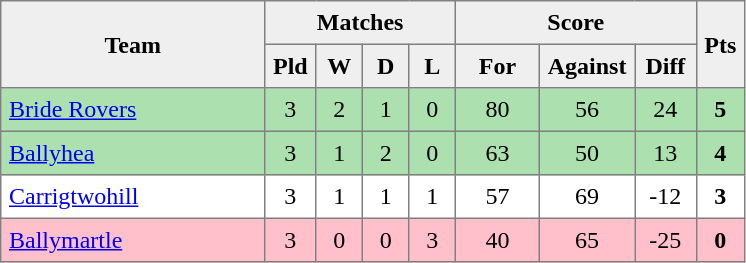<table style=border-collapse:collapse border=1 cellspacing=0 cellpadding=5>
<tr align=center bgcolor=#efefef>
<th rowspan=2 width=165>Team</th>
<th colspan=4>Matches</th>
<th colspan=3>Score</th>
<th rowspan=2width=20>Pts</th>
</tr>
<tr align=center bgcolor=#efefef>
<th width=20>Pld</th>
<th width=20>W</th>
<th width=20>D</th>
<th width=20>L</th>
<th width=45>For</th>
<th width=45>Against</th>
<th width=30>Diff</th>
</tr>
<tr align=center style="background:#ACE1AF;">
<td style="text-align:left;"><a href='#'>Bride Rovers</a></td>
<td>3</td>
<td>2</td>
<td>1</td>
<td>0</td>
<td>80</td>
<td>56</td>
<td>24</td>
<td><strong>5</strong></td>
</tr>
<tr align=center style="background:#ACE1AF;">
<td style="text-align:left;"><a href='#'>Ballyhea</a></td>
<td>3</td>
<td>1</td>
<td>2</td>
<td>0</td>
<td>63</td>
<td>50</td>
<td>13</td>
<td><strong>4</strong></td>
</tr>
<tr align=center>
<td style="text-align:left;"><a href='#'>Carrigtwohill</a></td>
<td>3</td>
<td>1</td>
<td>1</td>
<td>1</td>
<td>57</td>
<td>69</td>
<td>-12</td>
<td><strong>3</strong></td>
</tr>
<tr align=center style="background:#FFC0CB;">
<td style="text-align:left;"><a href='#'>Ballymartle</a></td>
<td>3</td>
<td>0</td>
<td>0</td>
<td>3</td>
<td>40</td>
<td>65</td>
<td>-25</td>
<td><strong>0</strong></td>
</tr>
</table>
